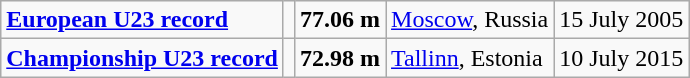<table class="wikitable">
<tr>
<td><strong><a href='#'>European U23 record</a></strong></td>
<td></td>
<td><strong>77.06 m</strong></td>
<td><a href='#'>Moscow</a>, Russia</td>
<td>15 July 2005</td>
</tr>
<tr>
<td><strong><a href='#'>Championship U23 record</a></strong></td>
<td></td>
<td><strong>72.98 m</strong></td>
<td><a href='#'>Tallinn</a>, Estonia</td>
<td>10 July 2015</td>
</tr>
</table>
